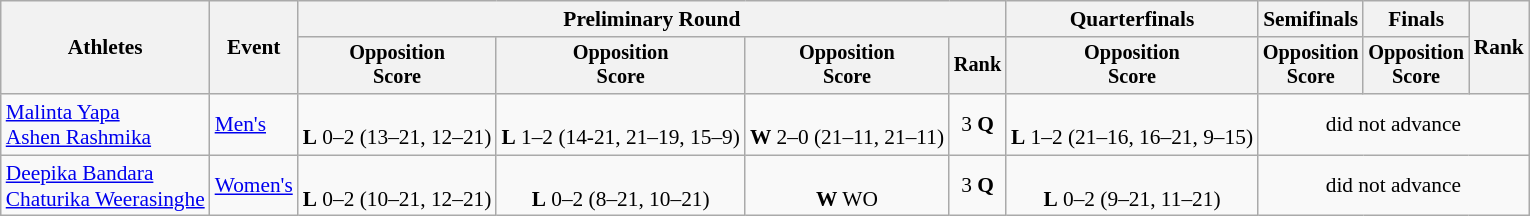<table class=wikitable style=font-size:89%;text-align:center>
<tr>
<th rowspan=2>Athletes</th>
<th rowspan=2>Event</th>
<th colspan=4>Preliminary Round</th>
<th>Quarterfinals</th>
<th>Semifinals</th>
<th>Finals</th>
<th rowspan=2>Rank</th>
</tr>
<tr style=font-size:95%>
<th>Opposition<br>Score</th>
<th>Opposition<br>Score</th>
<th>Opposition<br>Score</th>
<th>Rank</th>
<th>Opposition<br>Score</th>
<th>Opposition<br>Score</th>
<th>Opposition<br>Score</th>
</tr>
<tr align=center>
<td align=left><a href='#'>Malinta Yapa</a><br><a href='#'>Ashen Rashmika</a></td>
<td align=left><a href='#'>Men's</a></td>
<td><br><strong>L</strong> 0–2 (13–21, 12–21)</td>
<td><br><strong>L</strong> 1–2 (14-21, 21–19, 15–9)</td>
<td><br><strong>W</strong> 2–0 (21–11, 21–11)</td>
<td>3 <strong>Q</strong></td>
<td><br><strong>L</strong> 1–2 (21–16, 16–21, 9–15)</td>
<td colspan=3>did not advance</td>
</tr>
<tr align=center>
<td align=left><a href='#'>Deepika Bandara</a><br><a href='#'>Chaturika Weerasinghe</a></td>
<td align=left><a href='#'>Women's</a></td>
<td><br><strong>L</strong> 0–2 (10–21, 12–21)</td>
<td><br><strong>L</strong> 0–2 (8–21, 10–21)</td>
<td><br><strong>W</strong> WO</td>
<td>3 <strong>Q</strong></td>
<td><br><strong>L</strong> 0–2 (9–21, 11–21)</td>
<td colspan=3>did not advance</td>
</tr>
</table>
